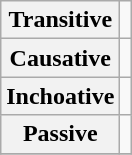<table class="wikitable" style="text-align: center;">
<tr>
<th>Transitive</th>
<td></td>
</tr>
<tr>
<th>Causative</th>
<td></td>
</tr>
<tr>
<th>Inchoative</th>
<td></td>
</tr>
<tr>
<th>Passive</th>
<td></td>
</tr>
<tr>
</tr>
</table>
